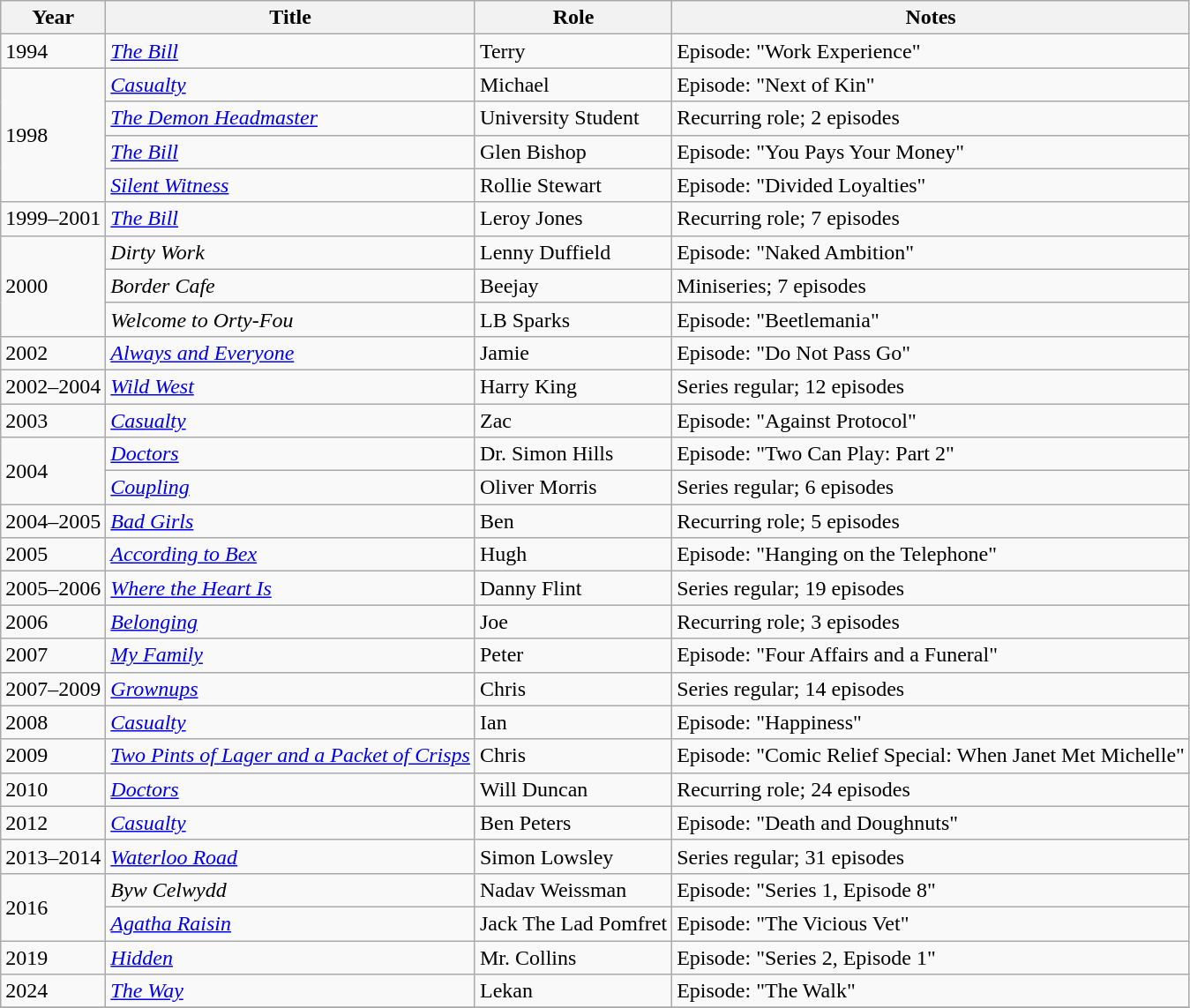<table class="wikitable">
<tr>
<th>Year</th>
<th>Title</th>
<th>Role</th>
<th>Notes</th>
</tr>
<tr>
<td>1994</td>
<td><em><a href='#'>The Bill</a></em></td>
<td>Terry</td>
<td>Episode: "Work Experience"</td>
</tr>
<tr>
<td rowspan="4">1998</td>
<td><em><a href='#'>Casualty</a></em></td>
<td>Michael</td>
<td>Episode: "Next of Kin"</td>
</tr>
<tr>
<td><em><a href='#'>The Demon Headmaster</a></em></td>
<td>University Student</td>
<td>Recurring role; 2 episodes</td>
</tr>
<tr>
<td><em><a href='#'>The Bill</a></em></td>
<td>Glen Bishop</td>
<td>Episode: "You Pays Your Money"</td>
</tr>
<tr>
<td><em><a href='#'>Silent Witness</a></em></td>
<td>Rollie Stewart</td>
<td>Episode: "Divided Loyalties"</td>
</tr>
<tr>
<td>1999–2001</td>
<td><em><a href='#'>The Bill</a></em></td>
<td>Leroy Jones</td>
<td>Recurring role; 7 episodes</td>
</tr>
<tr>
<td rowspan="3">2000</td>
<td><em>Dirty Work</em></td>
<td>Lenny Duffield</td>
<td>Episode: "Naked Ambition"</td>
</tr>
<tr>
<td><em>Border Cafe</em></td>
<td>Beejay</td>
<td>Miniseries; 7 episodes</td>
</tr>
<tr>
<td><em>Welcome to Orty-Fou</em></td>
<td>LB Sparks</td>
<td>Episode: "Beetlemania"</td>
</tr>
<tr>
<td>2002</td>
<td><em><a href='#'>Always and Everyone</a></em></td>
<td>Jamie</td>
<td>Episode: "Do Not Pass Go"</td>
</tr>
<tr>
<td>2002–2004</td>
<td><em><a href='#'>Wild West</a></em></td>
<td>Harry King</td>
<td>Series regular; 12 episodes</td>
</tr>
<tr>
<td>2003</td>
<td><em><a href='#'>Casualty</a></em></td>
<td>Zac</td>
<td>Episode: "Against Protocol"</td>
</tr>
<tr>
<td rowspan="2">2004</td>
<td><em><a href='#'>Doctors</a></em></td>
<td>Dr. Simon Hills</td>
<td>Episode: "Two Can Play: Part 2"</td>
</tr>
<tr>
<td><em><a href='#'>Coupling</a></em></td>
<td>Oliver Morris</td>
<td>Series regular; 6 episodes</td>
</tr>
<tr>
<td>2004–2005</td>
<td><em><a href='#'>Bad Girls</a></em></td>
<td>Ben</td>
<td>Recurring role; 5 episodes</td>
</tr>
<tr>
<td>2005</td>
<td><em><a href='#'>According to Bex</a></em></td>
<td>Hugh</td>
<td>Episode: "Hanging on the Telephone"</td>
</tr>
<tr>
<td>2005–2006</td>
<td><em><a href='#'>Where the Heart Is</a></em></td>
<td>Danny Flint</td>
<td>Series regular; 19 episodes</td>
</tr>
<tr>
<td>2006</td>
<td><em><a href='#'>Belonging</a></em></td>
<td>Joe</td>
<td>Recurring role; 3 episodes</td>
</tr>
<tr>
<td>2007</td>
<td><em><a href='#'>My Family</a></em></td>
<td>Peter</td>
<td>Episode: "Four Affairs and a Funeral"</td>
</tr>
<tr>
<td>2007–2009</td>
<td><em><a href='#'>Grownups</a></em></td>
<td>Chris</td>
<td>Series regular; 14 episodes</td>
</tr>
<tr>
<td>2008</td>
<td><em><a href='#'>Casualty</a></em></td>
<td>Ian</td>
<td>Episode: "Happiness"</td>
</tr>
<tr>
<td>2009</td>
<td><em><a href='#'>Two Pints of Lager and a Packet of Crisps</a></em></td>
<td>Chris</td>
<td>Episode: "Comic Relief Special: When Janet Met Michelle"</td>
</tr>
<tr>
<td>2010</td>
<td><em><a href='#'>Doctors</a></em></td>
<td>Will Duncan</td>
<td>Recurring role; 24 episodes</td>
</tr>
<tr>
<td>2012</td>
<td><em><a href='#'>Casualty</a></em></td>
<td>Ben Peters</td>
<td>Episode: "Death and Doughnuts"</td>
</tr>
<tr>
<td>2013–2014</td>
<td><em><a href='#'>Waterloo Road</a></em></td>
<td>Simon Lowsley</td>
<td>Series regular; 31 episodes</td>
</tr>
<tr>
<td rowspan="2">2016</td>
<td><em>Byw Celwydd</em></td>
<td>Nadav Weissman</td>
<td>Episode: "Series 1, Episode 8"</td>
</tr>
<tr>
<td><em><a href='#'>Agatha Raisin</a></em></td>
<td>Jack The Lad Pomfret</td>
<td>Episode: "The Vicious Vet"</td>
</tr>
<tr>
<td>2019</td>
<td><em><a href='#'>Hidden</a></em></td>
<td>Mr. Collins</td>
<td>Episode: "Series 2, Episode 1"</td>
</tr>
<tr>
<td>2024</td>
<td><em><a href='#'>The Way</a></em></td>
<td>Lekan</td>
<td>Episode: "The Walk"</td>
</tr>
<tr>
</tr>
</table>
